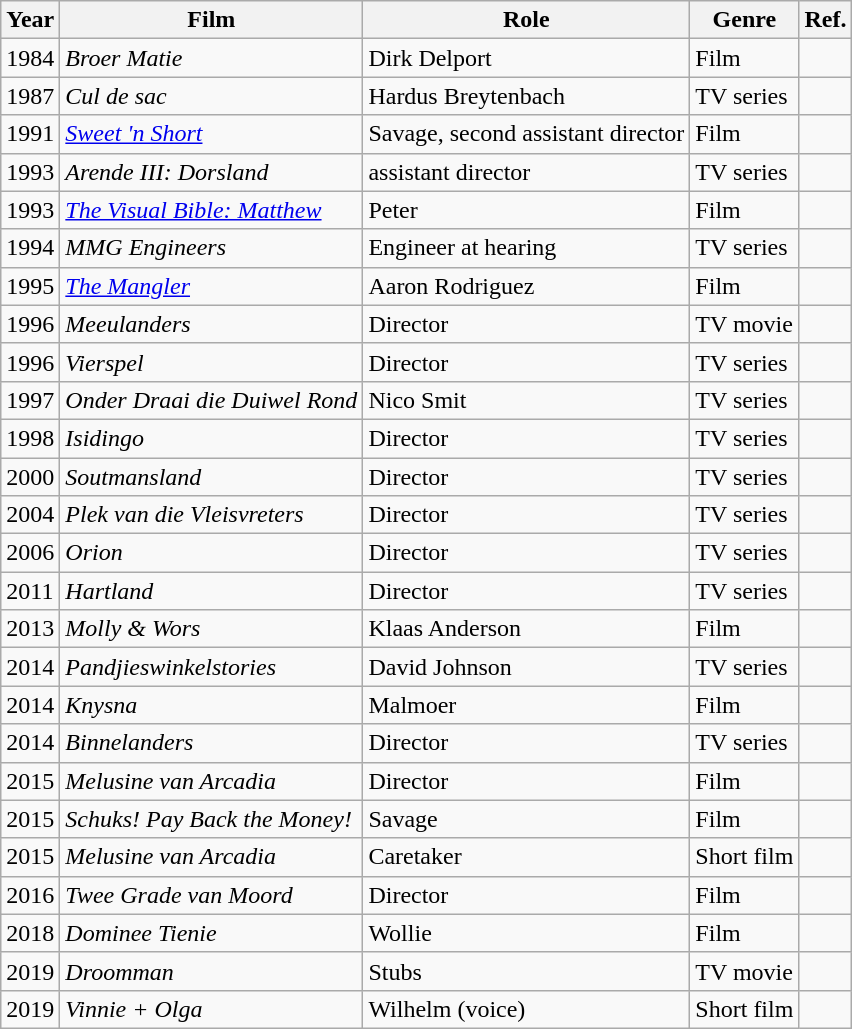<table class="wikitable">
<tr>
<th>Year</th>
<th>Film</th>
<th>Role</th>
<th>Genre</th>
<th>Ref.</th>
</tr>
<tr>
<td>1984</td>
<td><em>Broer Matie</em></td>
<td>Dirk Delport</td>
<td>Film</td>
<td></td>
</tr>
<tr>
<td>1987</td>
<td><em>Cul de sac</em></td>
<td>Hardus Breytenbach</td>
<td>TV series</td>
<td></td>
</tr>
<tr>
<td>1991</td>
<td><em><a href='#'>Sweet 'n Short</a></em></td>
<td>Savage, second assistant director</td>
<td>Film</td>
<td></td>
</tr>
<tr>
<td>1993</td>
<td><em>Arende III: Dorsland</em></td>
<td>assistant director</td>
<td>TV series</td>
<td></td>
</tr>
<tr>
<td>1993</td>
<td><em><a href='#'>The Visual Bible: Matthew</a></em></td>
<td>Peter</td>
<td>Film</td>
<td></td>
</tr>
<tr>
<td>1994</td>
<td><em>MMG Engineers</em></td>
<td>Engineer at hearing</td>
<td>TV series</td>
<td></td>
</tr>
<tr>
<td>1995</td>
<td><em><a href='#'>The Mangler</a></em></td>
<td>Aaron Rodriguez</td>
<td>Film</td>
<td></td>
</tr>
<tr>
<td>1996</td>
<td><em>Meeulanders</em></td>
<td>Director</td>
<td>TV movie</td>
<td></td>
</tr>
<tr>
<td>1996</td>
<td><em>Vierspel</em></td>
<td>Director</td>
<td>TV series</td>
<td></td>
</tr>
<tr>
<td>1997</td>
<td><em>Onder Draai die Duiwel Rond</em></td>
<td>Nico Smit</td>
<td>TV series</td>
<td></td>
</tr>
<tr>
<td>1998</td>
<td><em>Isidingo</em></td>
<td>Director</td>
<td>TV series</td>
<td></td>
</tr>
<tr>
<td>2000</td>
<td><em>Soutmansland</em></td>
<td>Director</td>
<td>TV series</td>
<td></td>
</tr>
<tr>
<td>2004</td>
<td><em>Plek van die Vleisvreters</em></td>
<td>Director</td>
<td>TV series</td>
<td></td>
</tr>
<tr>
<td>2006</td>
<td><em>Orion</em></td>
<td>Director</td>
<td>TV series</td>
<td></td>
</tr>
<tr>
<td>2011</td>
<td><em>Hartland</em></td>
<td>Director</td>
<td>TV series</td>
<td></td>
</tr>
<tr>
<td>2013</td>
<td><em>Molly & Wors</em></td>
<td>Klaas Anderson</td>
<td>Film</td>
<td></td>
</tr>
<tr>
<td>2014</td>
<td><em>Pandjieswinkelstories</em></td>
<td>David Johnson</td>
<td>TV series</td>
<td></td>
</tr>
<tr>
<td>2014</td>
<td><em>Knysna</em></td>
<td>Malmoer</td>
<td>Film</td>
<td></td>
</tr>
<tr>
<td>2014</td>
<td><em>Binnelanders</em></td>
<td>Director</td>
<td>TV series</td>
<td></td>
</tr>
<tr>
<td>2015</td>
<td><em>Melusine van Arcadia</em></td>
<td>Director</td>
<td>Film</td>
<td></td>
</tr>
<tr>
<td>2015</td>
<td><em>Schuks! Pay Back the Money!</em></td>
<td>Savage</td>
<td>Film</td>
<td></td>
</tr>
<tr>
<td>2015</td>
<td><em>Melusine van Arcadia</em></td>
<td>Caretaker</td>
<td>Short film</td>
<td></td>
</tr>
<tr>
<td>2016</td>
<td><em>Twee Grade van Moord</em></td>
<td>Director</td>
<td>Film</td>
<td></td>
</tr>
<tr>
<td>2018</td>
<td><em>Dominee Tienie</em></td>
<td>Wollie</td>
<td>Film</td>
<td></td>
</tr>
<tr>
<td>2019</td>
<td><em>Droomman</em></td>
<td>Stubs</td>
<td>TV movie</td>
<td></td>
</tr>
<tr>
<td>2019</td>
<td><em>Vinnie + Olga</em></td>
<td>Wilhelm (voice)</td>
<td>Short film</td>
<td></td>
</tr>
</table>
